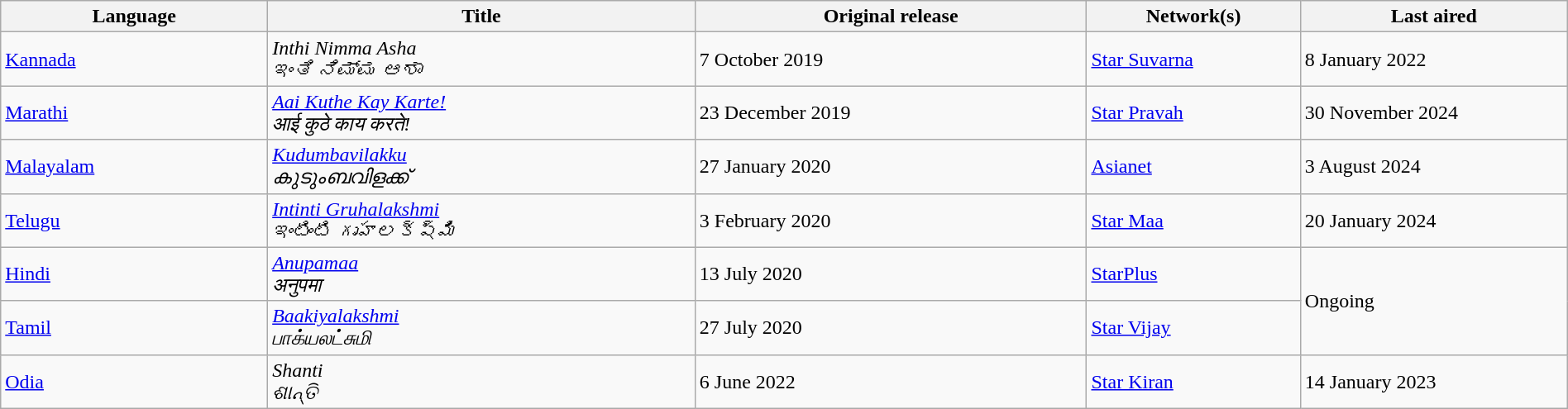<table class="wikitable plainrowheaders" style="width: 100%; margin-right: 0;">
<tr>
<th style="width:15%;">Language</th>
<th style="width:24%;">Title</th>
<th style="width:22%;">Original release</th>
<th style="width:12%;">Network(s)</th>
<th style="width:15%;">Last aired</th>
</tr>
<tr>
<td><a href='#'>Kannada</a></td>
<td><em>Inthi Nimma Asha</em> <br> <em>ಇಂತಿ ನಿಮ್ಮ ಆಶಾ</em></td>
<td>7 October 2019</td>
<td><a href='#'>Star Suvarna</a></td>
<td>8 January 2022</td>
</tr>
<tr>
<td><a href='#'>Marathi</a></td>
<td><em><a href='#'>Aai Kuthe Kay Karte!</a></em> <br> <em>आई कुठे काय करते!</em></td>
<td>23 December 2019</td>
<td><a href='#'>Star Pravah</a></td>
<td>30 November 2024</td>
</tr>
<tr>
<td><a href='#'>Malayalam</a></td>
<td><em><a href='#'>Kudumbavilakku</a></em> <br> <em>കുടുംബവിളക്ക്</em></td>
<td>27 January 2020</td>
<td><a href='#'>Asianet</a></td>
<td>3 August 2024</td>
</tr>
<tr>
<td><a href='#'>Telugu</a></td>
<td><em><a href='#'>Intinti Gruhalakshmi</a></em> <br> <em>ఇంటింటి గృహలక్ష్మి</em></td>
<td>3 February 2020</td>
<td><a href='#'>Star Maa</a></td>
<td>20 January 2024</td>
</tr>
<tr>
<td><a href='#'>Hindi</a></td>
<td><em><a href='#'>Anupamaa</a></em> <br> <em>अनुपमा</em></td>
<td>13 July 2020</td>
<td><a href='#'>StarPlus</a></td>
<td rowspan="2">Ongoing</td>
</tr>
<tr>
<td><a href='#'>Tamil</a></td>
<td><em><a href='#'>Baakiyalakshmi</a></em> <br> <em>பாக்யலட்சுமி</em></td>
<td>27 July 2020</td>
<td><a href='#'>Star Vijay</a></td>
</tr>
<tr>
<td><a href='#'>Odia</a></td>
<td><em>Shanti</em> <br> <em>ଶାନ୍ତି</em></td>
<td>6 June 2022</td>
<td><a href='#'>Star Kiran</a></td>
<td>14 January 2023</td>
</tr>
</table>
